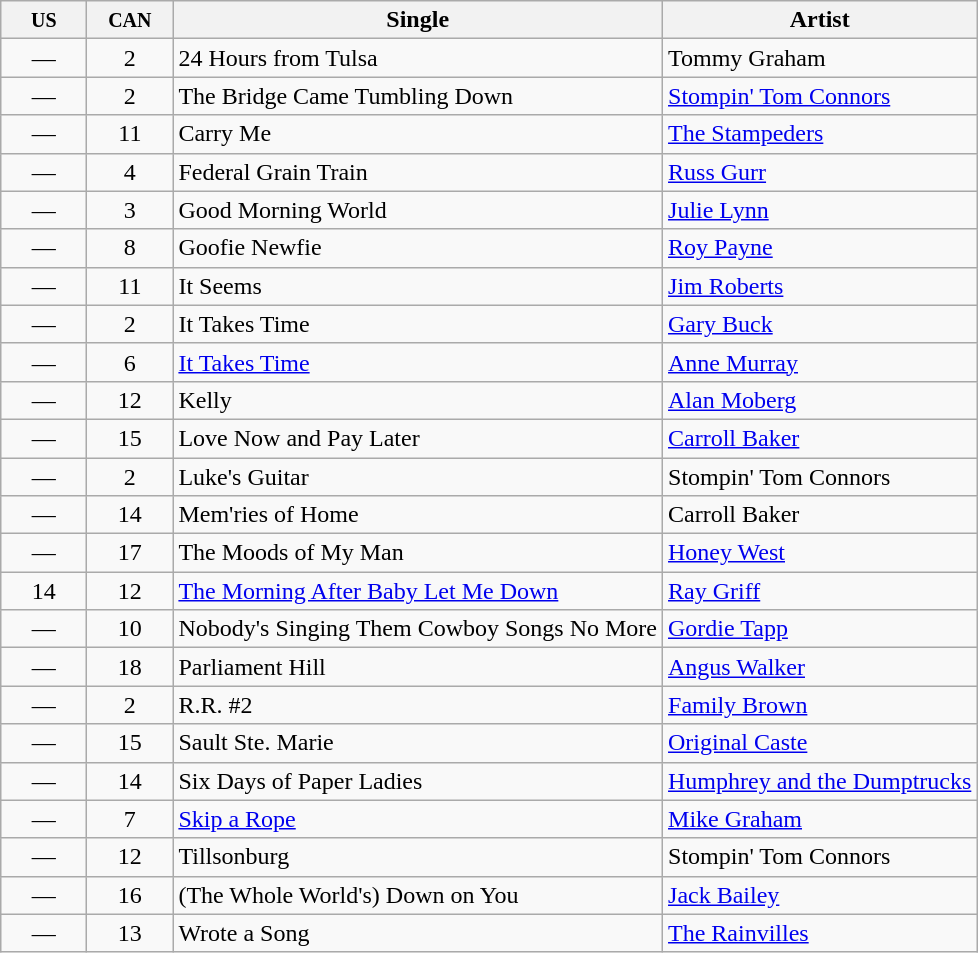<table class="wikitable sortable">
<tr>
<th width="50"><small>US</small></th>
<th width="50"><small>CAN</small></th>
<th>Single</th>
<th>Artist</th>
</tr>
<tr>
<td align="center">—</td>
<td align="center">2</td>
<td>24 Hours from Tulsa</td>
<td>Tommy Graham</td>
</tr>
<tr>
<td align="center">—</td>
<td align="center">2</td>
<td>The Bridge Came Tumbling Down</td>
<td><a href='#'>Stompin' Tom Connors</a></td>
</tr>
<tr>
<td align="center">—</td>
<td align="center">11</td>
<td>Carry Me</td>
<td><a href='#'>The Stampeders</a></td>
</tr>
<tr>
<td align="center">—</td>
<td align="center">4</td>
<td>Federal Grain Train</td>
<td><a href='#'>Russ Gurr</a></td>
</tr>
<tr>
<td align="center">—</td>
<td align="center">3</td>
<td>Good Morning World</td>
<td><a href='#'>Julie Lynn</a></td>
</tr>
<tr>
<td align="center">—</td>
<td align="center">8</td>
<td>Goofie Newfie</td>
<td><a href='#'>Roy Payne</a></td>
</tr>
<tr>
<td align="center">—</td>
<td align="center">11</td>
<td>It Seems</td>
<td><a href='#'>Jim Roberts</a></td>
</tr>
<tr>
<td align="center">—</td>
<td align="center">2</td>
<td>It Takes Time</td>
<td><a href='#'>Gary Buck</a></td>
</tr>
<tr>
<td align="center">—</td>
<td align="center">6</td>
<td><a href='#'>It Takes Time</a></td>
<td><a href='#'>Anne Murray</a></td>
</tr>
<tr>
<td align="center">—</td>
<td align="center">12</td>
<td>Kelly</td>
<td><a href='#'>Alan Moberg</a></td>
</tr>
<tr>
<td align="center">—</td>
<td align="center">15</td>
<td>Love Now and Pay Later</td>
<td><a href='#'>Carroll Baker</a></td>
</tr>
<tr>
<td align="center">—</td>
<td align="center">2</td>
<td>Luke's Guitar</td>
<td>Stompin' Tom Connors</td>
</tr>
<tr>
<td align="center">—</td>
<td align="center">14</td>
<td>Mem'ries of Home</td>
<td>Carroll Baker</td>
</tr>
<tr>
<td align="center">—</td>
<td align="center">17</td>
<td>The Moods of My Man</td>
<td><a href='#'>Honey West</a></td>
</tr>
<tr>
<td align="center">14</td>
<td align="center">12</td>
<td><a href='#'>The Morning After Baby Let Me Down</a></td>
<td><a href='#'>Ray Griff</a></td>
</tr>
<tr>
<td align="center">—</td>
<td align="center">10</td>
<td>Nobody's Singing Them Cowboy Songs No More</td>
<td><a href='#'>Gordie Tapp</a></td>
</tr>
<tr>
<td align="center">—</td>
<td align="center">18</td>
<td>Parliament Hill</td>
<td><a href='#'>Angus Walker</a></td>
</tr>
<tr>
<td align="center">—</td>
<td align="center">2</td>
<td>R.R. #2</td>
<td><a href='#'>Family Brown</a></td>
</tr>
<tr>
<td align="center">—</td>
<td align="center">15</td>
<td>Sault Ste. Marie</td>
<td><a href='#'>Original Caste</a></td>
</tr>
<tr>
<td align="center">—</td>
<td align="center">14</td>
<td>Six Days of Paper Ladies</td>
<td><a href='#'>Humphrey and the Dumptrucks</a></td>
</tr>
<tr>
<td align="center">—</td>
<td align="center">7</td>
<td><a href='#'>Skip a Rope</a></td>
<td><a href='#'>Mike Graham</a></td>
</tr>
<tr>
<td align="center">—</td>
<td align="center">12</td>
<td>Tillsonburg</td>
<td>Stompin' Tom Connors</td>
</tr>
<tr>
<td align="center">—</td>
<td align="center">16</td>
<td>(The Whole World's) Down on You</td>
<td><a href='#'>Jack Bailey</a></td>
</tr>
<tr>
<td align="center">—</td>
<td align="center">13</td>
<td>Wrote a Song</td>
<td><a href='#'>The Rainvilles</a></td>
</tr>
</table>
